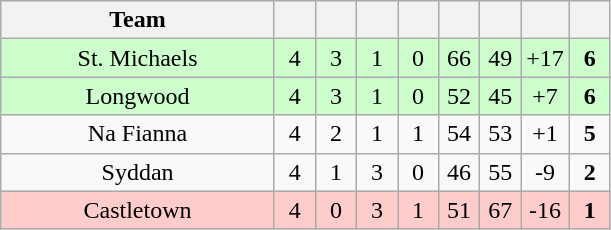<table class="wikitable" style="text-align:center">
<tr>
<th width="175">Team</th>
<th width="20"></th>
<th width="20"></th>
<th width="20"></th>
<th width="20"></th>
<th width="20"></th>
<th width="20"></th>
<th width="20"></th>
<th width="20"></th>
</tr>
<tr bgcolor="ccffcc">
<td>St. Michaels</td>
<td>4</td>
<td>3</td>
<td>1</td>
<td>0</td>
<td>66</td>
<td>49</td>
<td>+17</td>
<td><strong>6</strong></td>
</tr>
<tr bgcolor="ccffcc">
<td>Longwood</td>
<td>4</td>
<td>3</td>
<td>1</td>
<td>0</td>
<td>52</td>
<td>45</td>
<td>+7</td>
<td><strong>6</strong></td>
</tr>
<tr>
<td>Na Fianna</td>
<td>4</td>
<td>2</td>
<td>1</td>
<td>1</td>
<td>54</td>
<td>53</td>
<td>+1</td>
<td><strong>5</strong></td>
</tr>
<tr>
<td>Syddan</td>
<td>4</td>
<td>1</td>
<td>3</td>
<td>0</td>
<td>46</td>
<td>55</td>
<td>-9</td>
<td><strong>2</strong></td>
</tr>
<tr bgcolor="ffcccc">
<td>Castletown</td>
<td>4</td>
<td>0</td>
<td>3</td>
<td>1</td>
<td>51</td>
<td>67</td>
<td>-16</td>
<td><strong>1</strong></td>
</tr>
</table>
